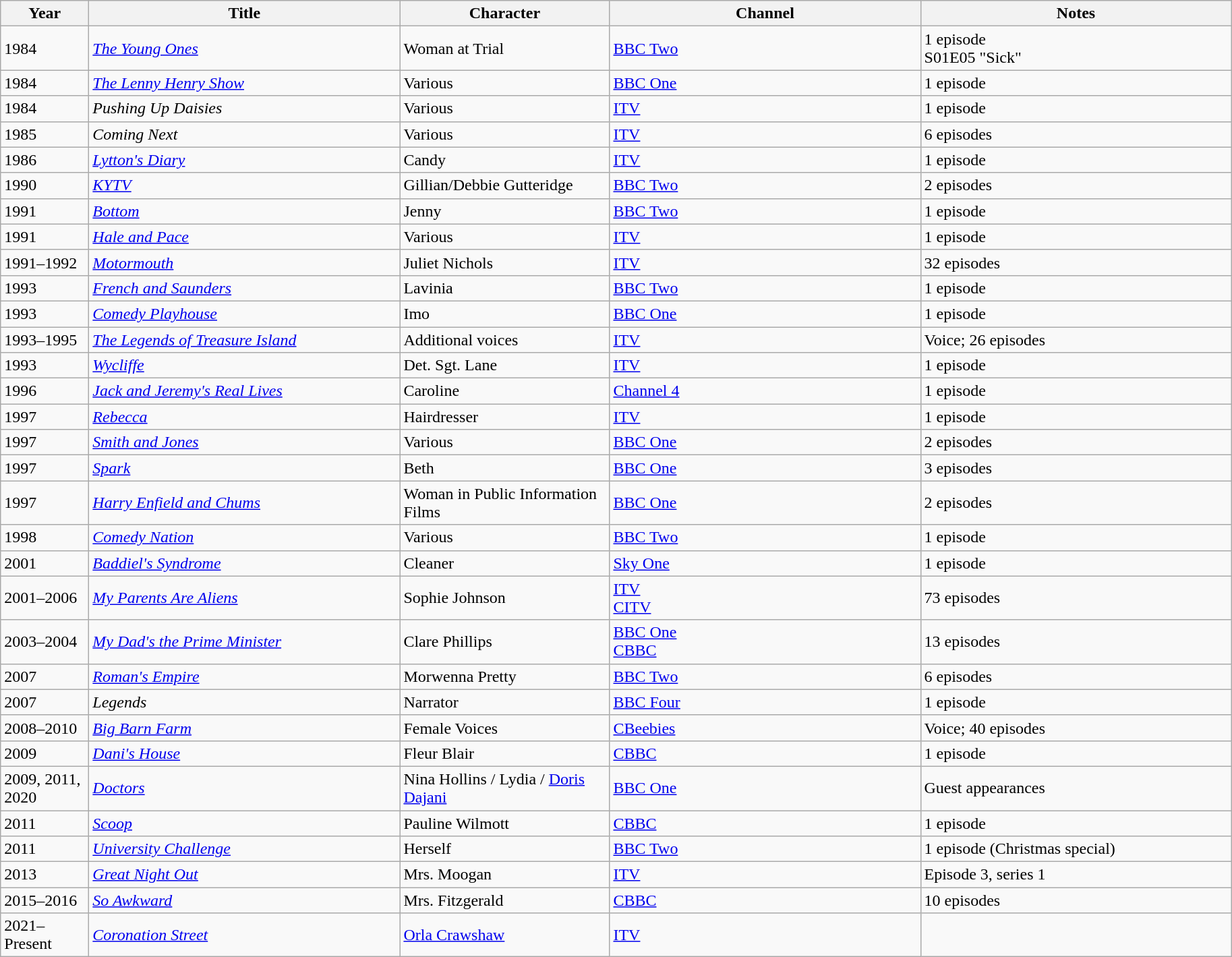<table class="wikitable">
<tr>
<th scope="col" width="80">Year</th>
<th scope="col" width="300">Title</th>
<th scope="col" width="200">Character</th>
<th scope="col" width="300">Channel</th>
<th scope="col" width="300">Notes</th>
</tr>
<tr>
<td>1984</td>
<td><em><a href='#'>The Young Ones</a></em></td>
<td>Woman at Trial</td>
<td><a href='#'>BBC Two</a></td>
<td>1 episode<br>S01E05 "Sick"</td>
</tr>
<tr>
<td>1984</td>
<td><em><a href='#'>The Lenny Henry Show</a></em></td>
<td>Various</td>
<td><a href='#'>BBC One</a></td>
<td>1 episode</td>
</tr>
<tr>
<td>1984</td>
<td><em>Pushing Up Daisies</em></td>
<td>Various</td>
<td><a href='#'>ITV</a></td>
<td>1 episode</td>
</tr>
<tr>
<td>1985</td>
<td><em>Coming Next</em></td>
<td>Various</td>
<td><a href='#'>ITV</a></td>
<td>6 episodes</td>
</tr>
<tr>
<td>1986</td>
<td><em><a href='#'>Lytton's Diary</a></em></td>
<td>Candy</td>
<td><a href='#'>ITV</a></td>
<td>1 episode</td>
</tr>
<tr>
<td>1990</td>
<td><em><a href='#'>KYTV</a></em></td>
<td>Gillian/Debbie Gutteridge</td>
<td><a href='#'>BBC Two</a></td>
<td>2 episodes</td>
</tr>
<tr>
<td>1991</td>
<td><em><a href='#'>Bottom</a></em></td>
<td>Jenny</td>
<td><a href='#'>BBC Two</a></td>
<td>1 episode</td>
</tr>
<tr>
<td>1991</td>
<td><em><a href='#'>Hale and Pace</a></em></td>
<td>Various</td>
<td><a href='#'>ITV</a></td>
<td>1 episode</td>
</tr>
<tr>
<td>1991–1992</td>
<td><em><a href='#'>Motormouth</a></em></td>
<td>Juliet Nichols</td>
<td><a href='#'>ITV</a></td>
<td>32 episodes</td>
</tr>
<tr>
<td>1993</td>
<td><em><a href='#'>French and Saunders</a></em></td>
<td>Lavinia</td>
<td><a href='#'>BBC Two</a></td>
<td>1 episode</td>
</tr>
<tr>
<td>1993</td>
<td><em><a href='#'>Comedy Playhouse</a></em></td>
<td>Imo</td>
<td><a href='#'>BBC One</a></td>
<td>1 episode</td>
</tr>
<tr>
<td>1993–1995</td>
<td><em><a href='#'>The Legends of Treasure Island</a></em></td>
<td>Additional voices</td>
<td><a href='#'>ITV</a></td>
<td>Voice; 26 episodes</td>
</tr>
<tr>
<td>1993</td>
<td><em><a href='#'>Wycliffe</a></em></td>
<td>Det. Sgt. Lane</td>
<td><a href='#'>ITV</a></td>
<td>1 episode</td>
</tr>
<tr>
<td>1996</td>
<td><em><a href='#'>Jack and Jeremy's Real Lives</a></em></td>
<td>Caroline</td>
<td><a href='#'>Channel 4</a></td>
<td>1 episode</td>
</tr>
<tr>
<td>1997</td>
<td><em><a href='#'>Rebecca</a></em></td>
<td>Hairdresser</td>
<td><a href='#'>ITV</a></td>
<td>1 episode</td>
</tr>
<tr>
<td>1997</td>
<td><em><a href='#'>Smith and Jones</a></em></td>
<td>Various</td>
<td><a href='#'>BBC One</a></td>
<td>2 episodes</td>
</tr>
<tr>
<td>1997</td>
<td><em><a href='#'>Spark</a></em></td>
<td>Beth</td>
<td><a href='#'>BBC One</a></td>
<td>3 episodes</td>
</tr>
<tr>
<td>1997</td>
<td><em><a href='#'>Harry Enfield and Chums</a></em></td>
<td>Woman in Public Information Films</td>
<td><a href='#'>BBC One</a></td>
<td>2 episodes</td>
</tr>
<tr>
<td>1998</td>
<td><em><a href='#'>Comedy Nation</a></em></td>
<td>Various</td>
<td><a href='#'>BBC Two</a></td>
<td>1 episode</td>
</tr>
<tr>
<td>2001</td>
<td><em><a href='#'>Baddiel's Syndrome</a></em></td>
<td>Cleaner</td>
<td><a href='#'>Sky One</a></td>
<td>1 episode</td>
</tr>
<tr>
<td>2001–2006</td>
<td><em><a href='#'>My Parents Are Aliens</a></em></td>
<td>Sophie Johnson</td>
<td><a href='#'>ITV</a><br><a href='#'>CITV</a></td>
<td>73 episodes</td>
</tr>
<tr>
<td>2003–2004</td>
<td><em><a href='#'>My Dad's the Prime Minister</a></em></td>
<td>Clare Phillips</td>
<td><a href='#'>BBC One</a><br><a href='#'>CBBC</a></td>
<td>13 episodes</td>
</tr>
<tr>
<td>2007</td>
<td><em><a href='#'>Roman's Empire</a></em></td>
<td>Morwenna Pretty</td>
<td><a href='#'>BBC Two</a></td>
<td>6 episodes</td>
</tr>
<tr>
<td>2007</td>
<td><em>Legends</em></td>
<td>Narrator</td>
<td><a href='#'>BBC Four</a></td>
<td>1 episode</td>
</tr>
<tr>
<td>2008–2010</td>
<td><em><a href='#'>Big Barn Farm</a></em></td>
<td>Female Voices</td>
<td><a href='#'>CBeebies</a></td>
<td>Voice; 40 episodes</td>
</tr>
<tr>
<td>2009</td>
<td><em><a href='#'>Dani's House</a></em></td>
<td>Fleur Blair</td>
<td><a href='#'>CBBC</a></td>
<td>1 episode</td>
</tr>
<tr>
<td>2009, 2011, 2020</td>
<td><em><a href='#'>Doctors</a></em></td>
<td>Nina Hollins / Lydia / <a href='#'>Doris Dajani</a></td>
<td><a href='#'>BBC One</a></td>
<td>Guest appearances</td>
</tr>
<tr>
<td>2011</td>
<td><em><a href='#'>Scoop</a></em></td>
<td>Pauline Wilmott</td>
<td><a href='#'>CBBC</a></td>
<td>1 episode</td>
</tr>
<tr>
<td>2011</td>
<td><em><a href='#'>University Challenge</a></em></td>
<td>Herself</td>
<td><a href='#'>BBC Two</a></td>
<td>1 episode (Christmas special)</td>
</tr>
<tr>
<td>2013</td>
<td><em><a href='#'>Great Night Out</a></em></td>
<td>Mrs. Moogan</td>
<td><a href='#'>ITV</a></td>
<td>Episode 3, series 1</td>
</tr>
<tr>
<td>2015–2016</td>
<td><em><a href='#'>So Awkward</a></em></td>
<td>Mrs. Fitzgerald</td>
<td><a href='#'>CBBC</a></td>
<td>10 episodes</td>
</tr>
<tr>
<td>2021–Present</td>
<td><em><a href='#'>Coronation Street</a></em></td>
<td><a href='#'>Orla Crawshaw</a></td>
<td><a href='#'>ITV</a></td>
<td></td>
</tr>
</table>
